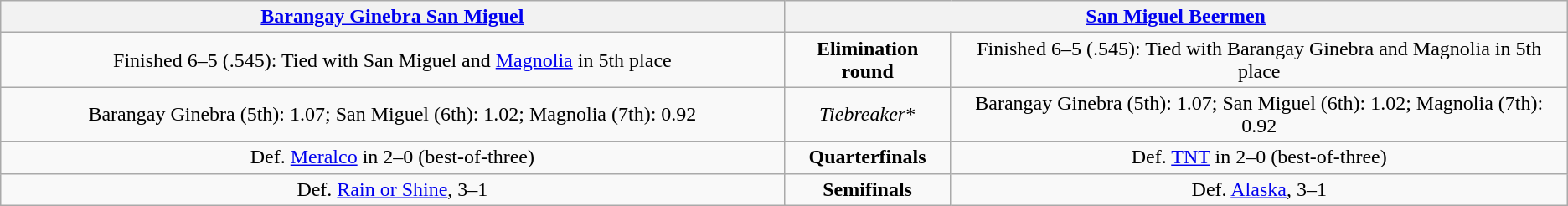<table class=wikitable style="text-align:center">
<tr>
<th colspan=2 width=45%><a href='#'>Barangay Ginebra San Miguel</a></th>
<th colspan=2 width=45%><a href='#'>San Miguel Beermen</a></th>
</tr>
<tr>
<td>Finished 6–5 (.545): Tied with San Miguel and <a href='#'>Magnolia</a> in 5th place</td>
<td colspan=2><strong>Elimination round</strong></td>
<td>Finished 6–5 (.545): Tied with Barangay Ginebra and Magnolia in 5th place</td>
</tr>
<tr>
<td>Barangay Ginebra (5th): 1.07; San Miguel (6th): 1.02; Magnolia (7th): 0.92</td>
<td colspan=2><em>Tiebreaker</em>*</td>
<td>Barangay Ginebra (5th): 1.07; San Miguel (6th): 1.02; Magnolia (7th): 0.92</td>
</tr>
<tr>
<td>Def. <a href='#'>Meralco</a> in 2–0 (best-of-three)</td>
<td colspan=2><strong>Quarterfinals</strong></td>
<td>Def. <a href='#'>TNT</a> in 2–0 (best-of-three)</td>
</tr>
<tr>
<td>Def. <a href='#'>Rain or Shine</a>, 3–1</td>
<td colspan=2><strong>Semifinals</strong></td>
<td>Def. <a href='#'>Alaska</a>, 3–1</td>
</tr>
</table>
